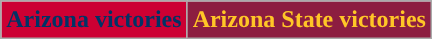<table class="wikitable" style=text-align: center;>
<tr>
<th style="background:#CC0033; color:#003366;"><strong>Arizona victories</strong></th>
<th style="background:#8C1D40; color:#FFC627;"><strong>Arizona State victories </strong></th>
</tr>
</table>
